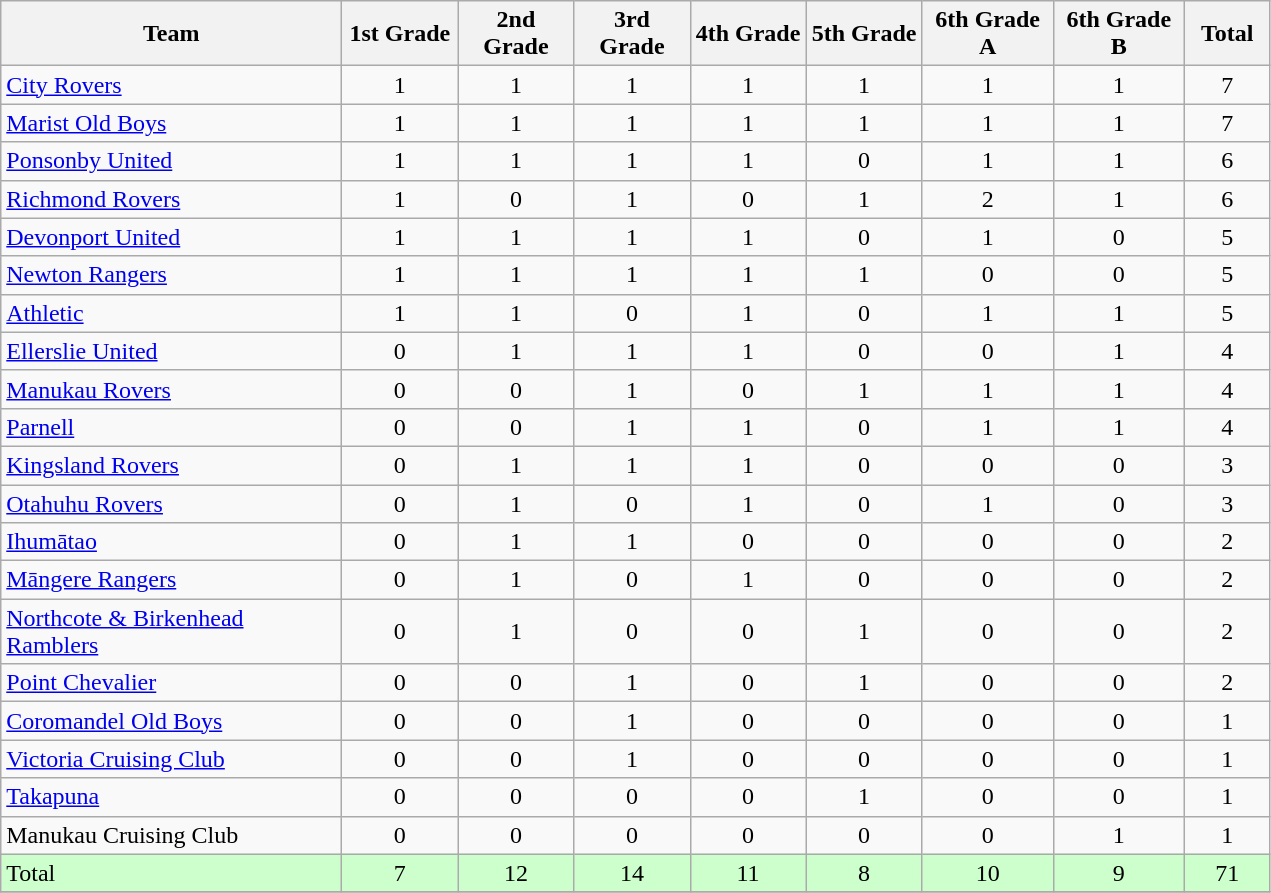<table class="wikitable" style="text-align:center;">
<tr>
<th width=220>Team</th>
<th width=70 abbr="1st Grade">1st Grade</th>
<th width=70 abbr="2nd Grade">2nd Grade</th>
<th width=70 abbr="3rd Grade">3rd Grade</th>
<th width=70 abbr="4th Grade">4th Grade</th>
<th width=70 abbr="5th Grade">5th Grade</th>
<th width=80 abbr="6th Grade">6th Grade A</th>
<th width=80 abbr="6th Grade">6th Grade B</th>
<th width=50 abbr="Total">Total</th>
</tr>
<tr>
<td style="text-align:left;"><a href='#'>City Rovers</a></td>
<td>1</td>
<td>1</td>
<td>1</td>
<td>1</td>
<td>1</td>
<td>1</td>
<td>1</td>
<td>7</td>
</tr>
<tr>
<td style="text-align:left;"><a href='#'>Marist Old Boys</a></td>
<td>1</td>
<td>1</td>
<td>1</td>
<td>1</td>
<td>1</td>
<td>1</td>
<td>1</td>
<td>7</td>
</tr>
<tr>
<td style="text-align:left;"><a href='#'>Ponsonby United</a></td>
<td>1</td>
<td>1</td>
<td>1</td>
<td>1</td>
<td>0</td>
<td>1</td>
<td>1</td>
<td>6</td>
</tr>
<tr>
<td style="text-align:left;"><a href='#'>Richmond Rovers</a></td>
<td>1</td>
<td>0</td>
<td>1</td>
<td>0</td>
<td>1</td>
<td>2</td>
<td>1</td>
<td>6</td>
</tr>
<tr>
<td style="text-align:left;"><a href='#'>Devonport United</a></td>
<td>1</td>
<td>1</td>
<td>1</td>
<td>1</td>
<td>0</td>
<td>1</td>
<td>0</td>
<td>5</td>
</tr>
<tr>
<td style="text-align:left;"><a href='#'>Newton Rangers</a></td>
<td>1</td>
<td>1</td>
<td>1</td>
<td>1</td>
<td>1</td>
<td>0</td>
<td>0</td>
<td>5</td>
</tr>
<tr>
<td style="text-align:left;"><a href='#'>Athletic</a></td>
<td>1</td>
<td>1</td>
<td>0</td>
<td>1</td>
<td>0</td>
<td>1</td>
<td>1</td>
<td>5</td>
</tr>
<tr>
<td style="text-align:left;"><a href='#'>Ellerslie United</a></td>
<td>0</td>
<td>1</td>
<td>1</td>
<td>1</td>
<td>0</td>
<td>0</td>
<td>1</td>
<td>4</td>
</tr>
<tr>
<td style="text-align:left;"><a href='#'>Manukau Rovers</a></td>
<td>0</td>
<td>0</td>
<td>1</td>
<td>0</td>
<td>1</td>
<td>1</td>
<td>1</td>
<td>4</td>
</tr>
<tr>
<td style="text-align:left;"><a href='#'>Parnell</a></td>
<td>0</td>
<td>0</td>
<td>1</td>
<td>1</td>
<td>0</td>
<td>1</td>
<td>1</td>
<td>4</td>
</tr>
<tr>
<td style="text-align:left;"><a href='#'>Kingsland Rovers</a></td>
<td>0</td>
<td>1</td>
<td>1</td>
<td>1</td>
<td>0</td>
<td>0</td>
<td>0</td>
<td>3</td>
</tr>
<tr>
<td style="text-align:left;"><a href='#'>Otahuhu Rovers</a></td>
<td>0</td>
<td>1</td>
<td>0</td>
<td>1</td>
<td>0</td>
<td>1</td>
<td>0</td>
<td>3</td>
</tr>
<tr>
<td style="text-align:left;"><a href='#'>Ihumātao</a></td>
<td>0</td>
<td>1</td>
<td>1</td>
<td>0</td>
<td>0</td>
<td>0</td>
<td>0</td>
<td>2</td>
</tr>
<tr>
<td style="text-align:left;"><a href='#'>Māngere Rangers</a></td>
<td>0</td>
<td>1</td>
<td>0</td>
<td>1</td>
<td>0</td>
<td>0</td>
<td>0</td>
<td>2</td>
</tr>
<tr>
<td style="text-align:left;"><a href='#'>Northcote & Birkenhead Ramblers</a></td>
<td>0</td>
<td>1</td>
<td>0</td>
<td>0</td>
<td>1</td>
<td>0</td>
<td>0</td>
<td>2</td>
</tr>
<tr>
<td style="text-align:left;"><a href='#'>Point Chevalier</a></td>
<td>0</td>
<td>0</td>
<td>1</td>
<td>0</td>
<td>1</td>
<td>0</td>
<td>0</td>
<td>2</td>
</tr>
<tr>
<td style="text-align:left;"><a href='#'>Coromandel Old Boys</a></td>
<td>0</td>
<td>0</td>
<td>1</td>
<td>0</td>
<td>0</td>
<td>0</td>
<td>0</td>
<td>1</td>
</tr>
<tr>
<td style="text-align:left;"><a href='#'>Victoria Cruising Club</a></td>
<td>0</td>
<td>0</td>
<td>1</td>
<td>0</td>
<td>0</td>
<td>0</td>
<td>0</td>
<td>1</td>
</tr>
<tr>
<td style="text-align:left;"><a href='#'>Takapuna</a></td>
<td>0</td>
<td>0</td>
<td>0</td>
<td>0</td>
<td>1</td>
<td>0</td>
<td>0</td>
<td>1</td>
</tr>
<tr>
<td style="text-align:left;">Manukau Cruising Club</td>
<td>0</td>
<td>0</td>
<td>0</td>
<td>0</td>
<td>0</td>
<td>0</td>
<td>1</td>
<td>1</td>
</tr>
<tr style="background: #ccffcc;">
<td style="text-align:left;">Total</td>
<td>7</td>
<td>12</td>
<td>14</td>
<td>11</td>
<td>8</td>
<td>10</td>
<td>9</td>
<td>71</td>
</tr>
<tr>
</tr>
</table>
